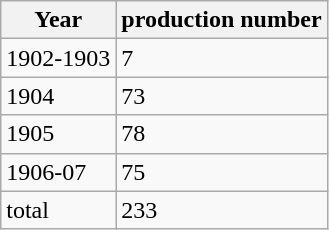<table class="wikitable sortable">
<tr>
<th>Year</th>
<th>production number</th>
</tr>
<tr>
<td>1902-1903</td>
<td>7</td>
</tr>
<tr>
<td>1904</td>
<td>73</td>
</tr>
<tr>
<td>1905</td>
<td>78</td>
</tr>
<tr>
<td>1906-07</td>
<td>75</td>
</tr>
<tr>
<td>total</td>
<td>233</td>
</tr>
</table>
